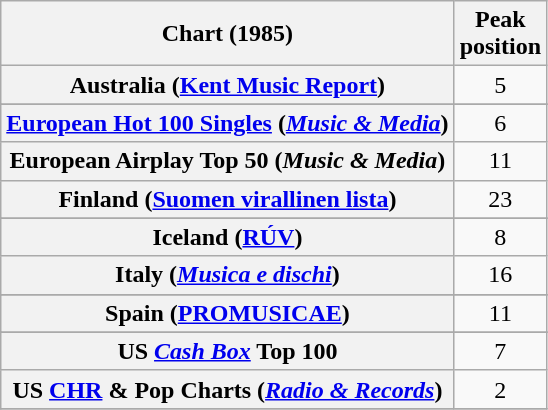<table class="wikitable sortable plainrowheaders" style="text-align:center">
<tr>
<th>Chart (1985)</th>
<th>Peak<br>position</th>
</tr>
<tr>
<th scope="row">Australia (<a href='#'>Kent Music Report</a>)</th>
<td>5</td>
</tr>
<tr>
</tr>
<tr>
</tr>
<tr>
<th scope="row"><a href='#'>European Hot 100 Singles</a> (<em><a href='#'>Music & Media</a></em>)</th>
<td>6</td>
</tr>
<tr>
<th scope="row">European Airplay Top 50 (<em>Music & Media</em>)</th>
<td>11</td>
</tr>
<tr>
<th scope="row">Finland (<a href='#'>Suomen virallinen lista</a>)</th>
<td>23</td>
</tr>
<tr>
</tr>
<tr>
<th scope="row">Iceland (<a href='#'>RÚV</a>)</th>
<td>8</td>
</tr>
<tr>
<th scope="row">Italy (<em><a href='#'>Musica e dischi</a></em>)</th>
<td>16</td>
</tr>
<tr>
</tr>
<tr>
</tr>
<tr>
</tr>
<tr>
</tr>
<tr>
<th scope="row">Spain (<a href='#'>PROMUSICAE</a>)</th>
<td>11</td>
</tr>
<tr>
</tr>
<tr>
</tr>
<tr>
</tr>
<tr>
</tr>
<tr>
</tr>
<tr>
</tr>
<tr>
</tr>
<tr>
<th scope="row">US <em><a href='#'>Cash Box</a></em> Top 100</th>
<td>7</td>
</tr>
<tr>
<th scope="row">US <a href='#'>CHR</a> & Pop Charts (<em><a href='#'>Radio & Records</a></em>)</th>
<td>2</td>
</tr>
<tr>
</tr>
</table>
